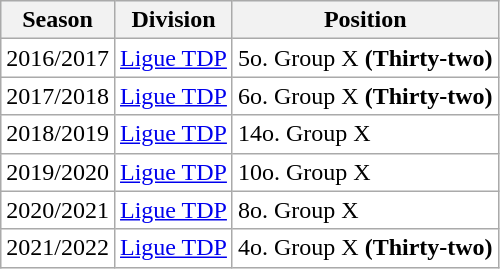<table class="wikitable">
<tr style="background:#f0f6fa;">
<th>Season</th>
<th>Division</th>
<th>Position</th>
</tr>
<tr>
<td style="background:#FFFFFF;">2016/2017</td>
<td style="background:#FFFFFF;"><a href='#'>Ligue TDP</a></td>
<td style="background:#FFFFFF;">5o. Group X <strong>(Thirty-two)</strong></td>
</tr>
<tr>
<td style="background:#FFFFFF;">2017/2018</td>
<td style="background:#FFFFFF;"><a href='#'>Ligue TDP</a></td>
<td style="background:#FFFFFF;">6o. Group X <strong>(Thirty-two)</strong></td>
</tr>
<tr>
<td style="background:#FFFFFF;">2018/2019</td>
<td style="background:#FFFFFF;"><a href='#'>Ligue TDP</a></td>
<td style="background:#FFFFFF;">14o. Group X</td>
</tr>
<tr>
<td style="background:#FFFFFF;">2019/2020</td>
<td style="background:#FFFFFF;"><a href='#'>Ligue TDP</a></td>
<td style="background:#FFFFFF;">10o. Group X</td>
</tr>
<tr>
<td style="background:#FFFFFF;">2020/2021</td>
<td style="background:#FFFFFF;"><a href='#'>Ligue TDP</a></td>
<td style="background:#FFFFFF;">8o. Group X</td>
</tr>
<tr>
<td style="background:#FFFFFF;">2021/2022</td>
<td style="background:#FFFFFF;"><a href='#'>Ligue TDP</a></td>
<td style="background:#FFFFFF;">4o. Group X <strong>(Thirty-two)</strong></td>
</tr>
</table>
